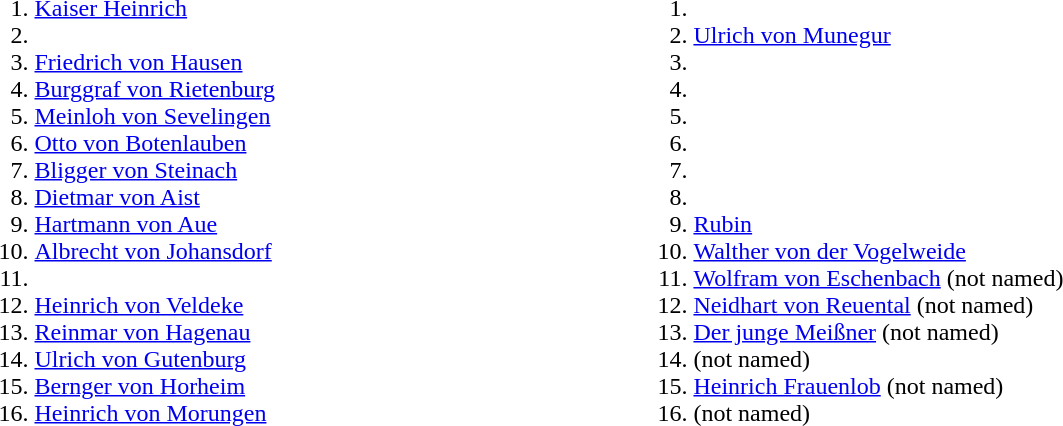<table>
<tr>
<td width="33%" valign="top"><br><ol><li><a href='#'>Kaiser Heinrich</a></li><li></li><li><a href='#'>Friedrich von Hausen</a></li><li><a href='#'>Burggraf von Rietenburg</a></li><li><a href='#'>Meinloh von Sevelingen</a></li><li><a href='#'>Otto von Botenlauben</a></li><li><a href='#'>Bligger von Steinach</a></li><li><a href='#'>Dietmar von Aist</a></li><li><a href='#'>Hartmann von Aue</a></li><li><a href='#'>Albrecht von Johansdorf</a></li><li></li><li><a href='#'>Heinrich von Veldeke</a></li><li><a href='#'>Reinmar von Hagenau</a></li><li><a href='#'>Ulrich von Gutenburg</a></li><li><a href='#'>Bernger von Horheim</a></li><li><a href='#'>Heinrich von Morungen</a></li></ol></td>
<td width="33%" valign="top"><br><ol><li><li> <a href='#'>Ulrich von Munegur</a></li></li><li></li><li></li><li></li><li></li><li></li><li></li><li><a href='#'>Rubin</a></li><li><a href='#'>Walther von der Vogelweide</a></li><li><a href='#'>Wolfram von Eschenbach</a> (not named)</li><li><a href='#'>Neidhart von Reuental</a> (not named)</li><li><a href='#'>Der junge Meißner</a> (not named)</li><li> (not named)</li><li><a href='#'>Heinrich Frauenlob</a> (not named)</li><li> (not named)</li></ol></td>
</tr>
</table>
